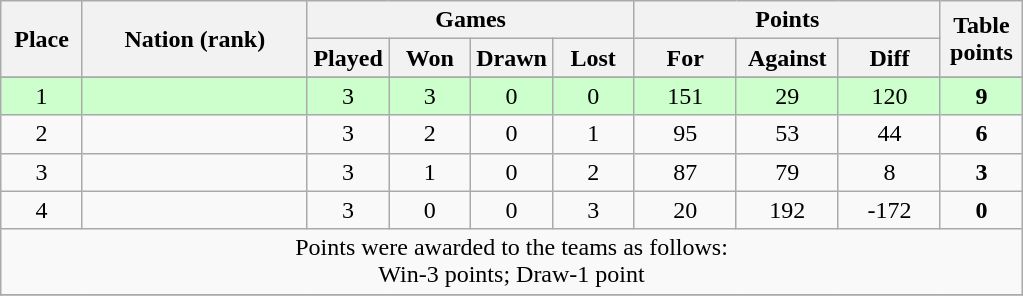<table class="wikitable">
<tr>
<th rowspan=2 width="8%">Place</th>
<th rowspan=2 width="22%">Nation (rank)</th>
<th colspan=4 width="32%">Games</th>
<th colspan=3 width="30%">Points</th>
<th rowspan=2 width="10%">Table<br>points</th>
</tr>
<tr>
<th width="8%">Played</th>
<th width="8%">Won</th>
<th width="8%">Drawn</th>
<th width="8%">Lost</th>
<th width="10%">For</th>
<th width="10%">Against</th>
<th width="10%">Diff</th>
</tr>
<tr>
</tr>
<tr bgcolor=#ccffcc align=center>
<td>1</td>
<td align=left></td>
<td>3</td>
<td>3</td>
<td>0</td>
<td>0</td>
<td>151</td>
<td>29</td>
<td>120</td>
<td><strong>9</strong></td>
</tr>
<tr align=center>
<td>2</td>
<td align=left></td>
<td>3</td>
<td>2</td>
<td>0</td>
<td>1</td>
<td>95</td>
<td>53</td>
<td>44</td>
<td><strong>6</strong></td>
</tr>
<tr align=center>
<td>3</td>
<td align=left></td>
<td>3</td>
<td>1</td>
<td>0</td>
<td>2</td>
<td>87</td>
<td>79</td>
<td>8</td>
<td><strong>3</strong></td>
</tr>
<tr align=center>
<td>4</td>
<td align=left></td>
<td>3</td>
<td>0</td>
<td>0</td>
<td>3</td>
<td>20</td>
<td>192</td>
<td>-172</td>
<td><strong>0</strong></td>
</tr>
<tr>
<td colspan="100%" style="text-align:center;">Points were awarded to the teams as follows:<br>Win-3 points; Draw-1 point</td>
</tr>
<tr>
</tr>
</table>
